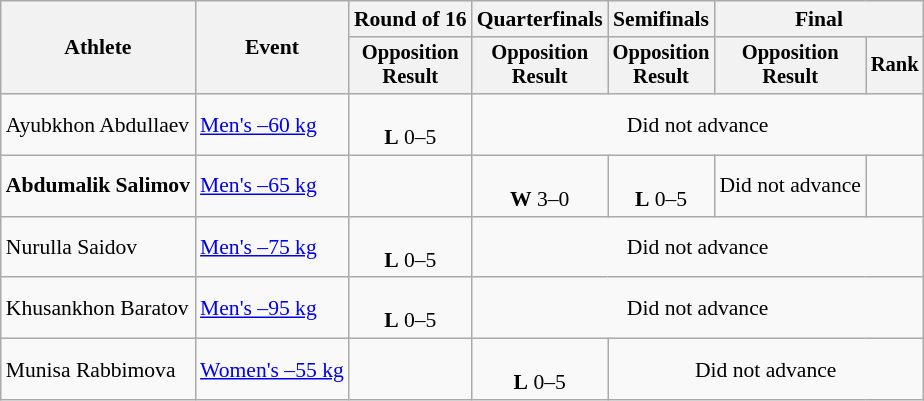<table class=wikitable style=font-size:90%;text-align:center>
<tr>
<th rowspan=2>Athlete</th>
<th rowspan=2>Event</th>
<th>Round of 16</th>
<th>Quarterfinals</th>
<th>Semifinals</th>
<th colspan=2>Final</th>
</tr>
<tr style="font-size:95%">
<th>Opposition<br>Result</th>
<th>Opposition<br>Result</th>
<th>Opposition<br>Result</th>
<th>Opposition<br>Result</th>
<th>Rank</th>
</tr>
<tr>
<td align=left>Ayubkhon Abdullaev</td>
<td align=left><a href='#'>Men's –60 kg</a></td>
<td> <br><strong>L</strong> 0–5</td>
<td colspan=4>Did not advance</td>
</tr>
<tr>
<td align=left><strong>Abdumalik Salimov</strong></td>
<td align=left><a href='#'>Men's –65 kg</a></td>
<td></td>
<td> <br><strong>W</strong> 3–0</td>
<td> <br><strong>L</strong> 0–5</td>
<td>Did not advance</td>
<td></td>
</tr>
<tr>
<td align=left>Nurulla Saidov</td>
<td align=left><a href='#'>Men's –75 kg</a></td>
<td> <br><strong>L</strong> 0–5</td>
<td colspan=4>Did not advance</td>
</tr>
<tr>
<td align=left>Khusankhon Baratov</td>
<td align=left><a href='#'>Men's –95 kg</a></td>
<td> <br><strong>L</strong> 0–5</td>
<td colspan=4>Did not advance</td>
</tr>
<tr>
<td align=left>Munisa Rabbimova</td>
<td align=left><a href='#'>Women's –55 kg</a></td>
<td></td>
<td> <br><strong>L</strong> 0–5</td>
<td colspan=3>Did not advance</td>
</tr>
</table>
